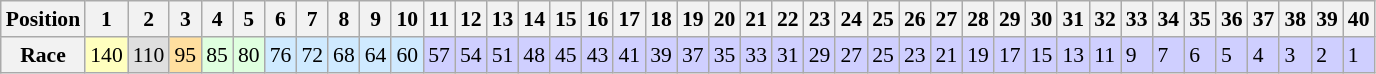<table class="wikitable" style="font-size: 90%;">
<tr>
<th>Position</th>
<th>1</th>
<th>2</th>
<th>3</th>
<th>4</th>
<th>5</th>
<th>6</th>
<th>7</th>
<th>8</th>
<th>9</th>
<th>10</th>
<th>11</th>
<th>12</th>
<th>13</th>
<th>14</th>
<th>15</th>
<th>16</th>
<th>17</th>
<th>18</th>
<th>19</th>
<th>20</th>
<th>21</th>
<th>22</th>
<th>23</th>
<th>24</th>
<th>25</th>
<th>26</th>
<th>27</th>
<th>28</th>
<th>29</th>
<th>30</th>
<th>31</th>
<th>32</th>
<th>33</th>
<th>34</th>
<th>35</th>
<th>36</th>
<th>37</th>
<th>38</th>
<th>39</th>
<th>40</th>
</tr>
<tr>
<th>Race</th>
<td style="background:#FFFFBF;">140</td>
<td style="background:#DFDFDF;">110</td>
<td style="background:#FFDF9F;">95</td>
<td style="background:#DFFFDF;">85</td>
<td style="background:#DFFFDF;">80</td>
<td style="background:#CFEAFF;">76</td>
<td style="background:#CFEAFF;">72</td>
<td style="background:#CFEAFF;">68</td>
<td style="background:#CFEAFF;">64</td>
<td style="background:#CFEAFF;">60</td>
<td style="background:#CFCFFF;">57</td>
<td style="background:#CFCFFF;">54</td>
<td style="background:#CFCFFF;">51</td>
<td style="background:#CFCFFF;">48</td>
<td style="background:#CFCFFF;">45</td>
<td style="background:#CFCFFF;">43</td>
<td style="background:#CFCFFF;">41</td>
<td style="background:#CFCFFF;">39</td>
<td style="background:#CFCFFF;">37</td>
<td style="background:#CFCFFF;">35</td>
<td style="background:#CFCFFF;">33</td>
<td style="background:#CFCFFF;">31</td>
<td style="background:#CFCFFF;">29</td>
<td style="background:#CFCFFF;">27</td>
<td style="background:#CFCFFF;">25</td>
<td style="background:#CFCFFF;">23</td>
<td style="background:#CFCFFF;">21</td>
<td style="background:#CFCFFF;">19</td>
<td style="background:#CFCFFF;">17</td>
<td style="background:#CFCFFF;">15</td>
<td style="background:#CFCFFF;">13</td>
<td style="background:#CFCFFF;">11</td>
<td style="background:#CFCFFF;">9</td>
<td style="background:#CFCFFF;">7</td>
<td style="background:#CFCFFF;">6</td>
<td style="background:#CFCFFF;">5</td>
<td style="background:#CFCFFF;">4</td>
<td style="background:#CFCFFF;">3</td>
<td style="background:#CFCFFF;">2</td>
<td style="background:#CFCFFF;">1</td>
</tr>
</table>
